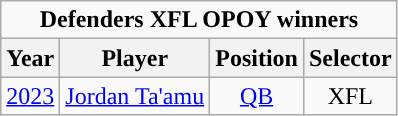<table class="wikitable" style="text-align:center">
<tr>
<td align="center" colspan="4"><strong>Defenders XFL OPOY winners</strong></td>
</tr>
<tr>
<th>Year</th>
<th>Player</th>
<th>Position</th>
<th>Selector</th>
</tr>
<tr>
<td><a href='#'>2023</a></td>
<td><a href='#'>Jordan Ta'amu</a></td>
<td><a href='#'>QB</a></td>
<td>XFL</td>
</tr>
</table>
